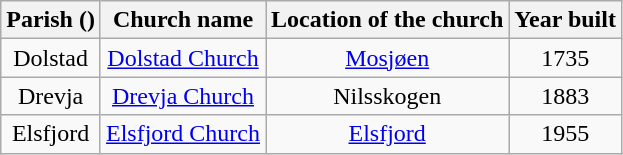<table class="wikitable" style="text-align:center">
<tr>
<th>Parish ()</th>
<th>Church name</th>
<th>Location of the church</th>
<th>Year built</th>
</tr>
<tr>
<td>Dolstad</td>
<td><a href='#'>Dolstad Church</a></td>
<td><a href='#'>Mosjøen</a></td>
<td>1735</td>
</tr>
<tr>
<td>Drevja</td>
<td><a href='#'>Drevja Church</a></td>
<td>Nilsskogen</td>
<td>1883</td>
</tr>
<tr>
<td>Elsfjord</td>
<td><a href='#'>Elsfjord Church</a></td>
<td><a href='#'>Elsfjord</a></td>
<td>1955</td>
</tr>
</table>
